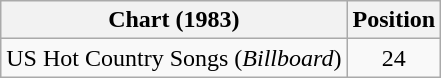<table class="wikitable">
<tr>
<th>Chart (1983)</th>
<th>Position</th>
</tr>
<tr>
<td>US Hot Country Songs (<em>Billboard</em>)</td>
<td align="center">24</td>
</tr>
</table>
